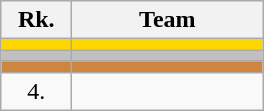<table class="wikitable">
<tr>
<th style="border-bottom:1px solid #AAAAAA" width=40>Rk.</th>
<th style="border-bottom:1px solid #AAAAAA" width=120>Team</th>
</tr>
<tr style="background:#ffd700;">
<td align=center></td>
<td></td>
</tr>
<tr style="background:#c0c0c0;">
<td align=center></td>
<td></td>
</tr>
<tr style="background:#CD853F;">
<td align=center></td>
<td></td>
</tr>
<tr>
<td align=center>4.</td>
<td></td>
</tr>
</table>
